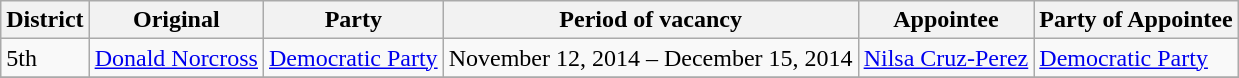<table class="wikitable sortable">
<tr>
<th>District</th>
<th>Original</th>
<th>Party</th>
<th>Period of vacancy</th>
<th>Appointee</th>
<th>Party of Appointee</th>
</tr>
<tr>
<td>5th</td>
<td><a href='#'>Donald Norcross</a></td>
<td><a href='#'>Democratic Party</a></td>
<td>November 12, 2014 – December 15, 2014</td>
<td><a href='#'>Nilsa Cruz-Perez</a></td>
<td><a href='#'>Democratic Party</a></td>
</tr>
<tr>
</tr>
</table>
